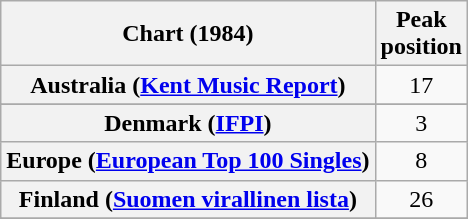<table class="wikitable sortable plainrowheaders" style="text-align:center">
<tr>
<th scope="col">Chart (1984)</th>
<th scope="col">Peak<br>position</th>
</tr>
<tr>
<th scope="row">Australia (<a href='#'>Kent Music Report</a>)</th>
<td>17</td>
</tr>
<tr>
</tr>
<tr>
</tr>
<tr>
<th scope="row">Denmark (<a href='#'>IFPI</a>)</th>
<td>3</td>
</tr>
<tr>
<th scope="row">Europe (<a href='#'>European Top 100 Singles</a>)</th>
<td>8</td>
</tr>
<tr>
<th scope="row">Finland (<a href='#'>Suomen virallinen lista</a>)</th>
<td>26</td>
</tr>
<tr>
</tr>
<tr>
</tr>
<tr>
</tr>
<tr>
</tr>
<tr>
</tr>
<tr>
</tr>
<tr>
</tr>
<tr>
</tr>
</table>
